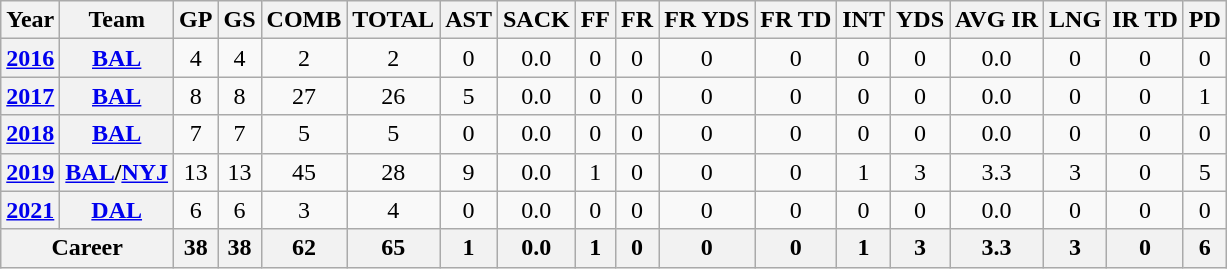<table class="wikitable" style="text-align:center">
<tr>
<th>Year</th>
<th>Team</th>
<th>GP</th>
<th>GS</th>
<th>COMB</th>
<th>TOTAL</th>
<th>AST</th>
<th>SACK</th>
<th>FF</th>
<th>FR</th>
<th>FR YDS</th>
<th>FR TD</th>
<th>INT</th>
<th>YDS</th>
<th>AVG IR</th>
<th>LNG</th>
<th>IR TD</th>
<th>PD</th>
</tr>
<tr>
<th><a href='#'>2016</a></th>
<th><a href='#'>BAL</a></th>
<td>4</td>
<td>4</td>
<td>2</td>
<td>2</td>
<td>0</td>
<td>0.0</td>
<td>0</td>
<td>0</td>
<td>0</td>
<td>0</td>
<td>0</td>
<td>0</td>
<td>0.0</td>
<td>0</td>
<td>0</td>
<td>0</td>
</tr>
<tr>
<th><a href='#'>2017</a></th>
<th><a href='#'>BAL</a></th>
<td>8</td>
<td>8</td>
<td>27</td>
<td>26</td>
<td>5</td>
<td>0.0</td>
<td>0</td>
<td>0</td>
<td>0</td>
<td>0</td>
<td>0</td>
<td>0</td>
<td>0.0</td>
<td>0</td>
<td>0</td>
<td>1</td>
</tr>
<tr>
<th><a href='#'>2018</a></th>
<th><a href='#'>BAL</a></th>
<td>7</td>
<td>7</td>
<td>5</td>
<td>5</td>
<td>0</td>
<td>0.0</td>
<td>0</td>
<td>0</td>
<td>0</td>
<td>0</td>
<td>0</td>
<td>0</td>
<td>0.0</td>
<td>0</td>
<td>0</td>
<td>0</td>
</tr>
<tr>
<th><a href='#'>2019</a></th>
<th><a href='#'>BAL</a>/<a href='#'>NYJ</a></th>
<td>13</td>
<td>13</td>
<td>45</td>
<td>28</td>
<td>9</td>
<td>0.0</td>
<td>1</td>
<td>0</td>
<td>0</td>
<td>0</td>
<td>1</td>
<td>3</td>
<td>3.3</td>
<td>3</td>
<td>0</td>
<td>5</td>
</tr>
<tr>
<th><a href='#'>2021</a></th>
<th><a href='#'>DAL</a></th>
<td>6</td>
<td>6</td>
<td>3</td>
<td>4</td>
<td>0</td>
<td>0.0</td>
<td>0</td>
<td>0</td>
<td>0</td>
<td>0</td>
<td>0</td>
<td>0</td>
<td>0.0</td>
<td>0</td>
<td>0</td>
<td>0</td>
</tr>
<tr>
<th colspan="2">Career</th>
<th>38</th>
<th>38</th>
<th>62</th>
<th>65</th>
<th>1</th>
<th>0.0</th>
<th>1</th>
<th>0</th>
<th>0</th>
<th>0</th>
<th>1</th>
<th>3</th>
<th>3.3</th>
<th>3</th>
<th>0</th>
<th>6</th>
</tr>
</table>
